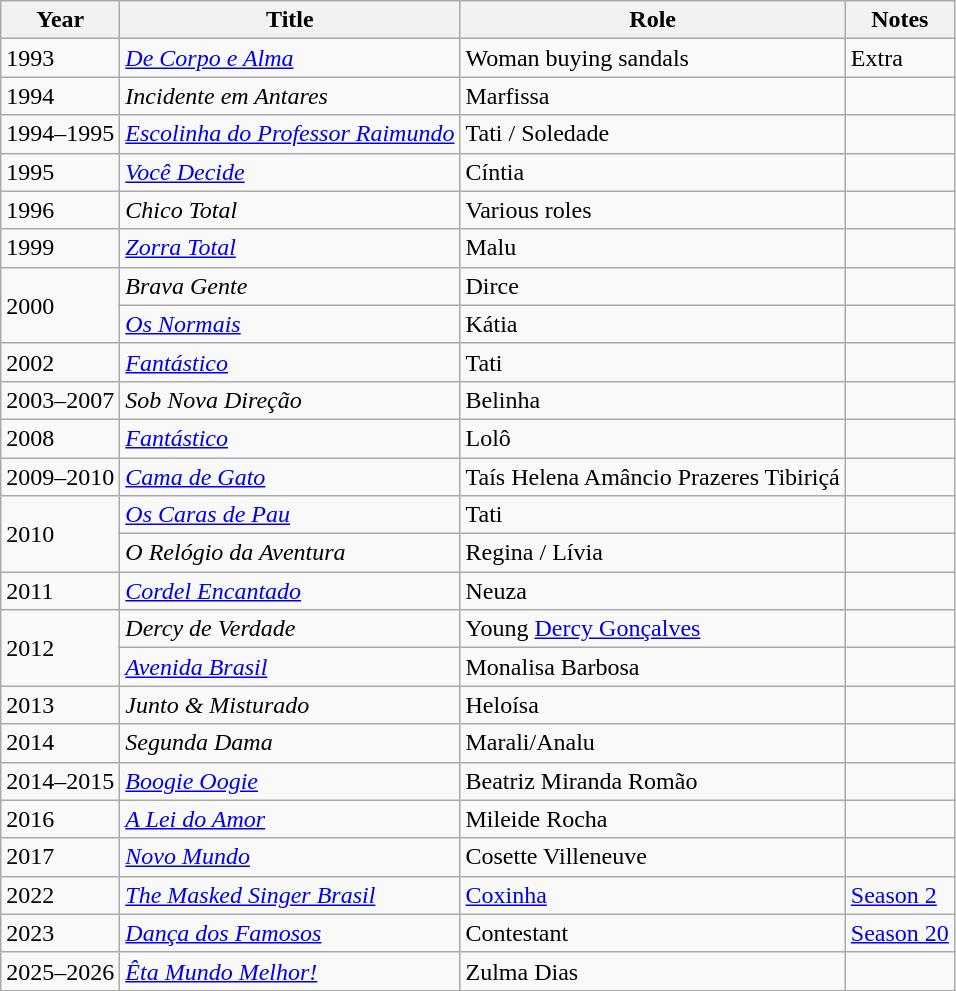<table class="wikitable plainrowheaders">
<tr>
<th>Year</th>
<th>Title</th>
<th>Role</th>
<th>Notes</th>
</tr>
<tr>
<td>1993</td>
<td><em><a href='#'>De Corpo e Alma</a></em></td>
<td>Woman buying sandals</td>
<td>Extra</td>
</tr>
<tr>
<td>1994</td>
<td><em>Incidente em Antares</em></td>
<td>Marfissa</td>
<td></td>
</tr>
<tr>
<td>1994–1995</td>
<td><em><a href='#'>Escolinha do Professor Raimundo</a></em></td>
<td>Tati / Soledade</td>
<td></td>
</tr>
<tr>
<td>1995</td>
<td><em><a href='#'>Você Decide</a></em></td>
<td>Cíntia</td>
<td></td>
</tr>
<tr>
<td>1996</td>
<td><em>Chico Total</em></td>
<td>Various roles</td>
<td></td>
</tr>
<tr>
<td>1999</td>
<td><em><a href='#'>Zorra Total</a></em></td>
<td>Malu</td>
<td></td>
</tr>
<tr>
<td rowspan="2">2000</td>
<td><em>Brava Gente</em></td>
<td>Dirce</td>
<td></td>
</tr>
<tr>
<td><em><a href='#'>Os Normais</a></em></td>
<td>Kátia</td>
<td></td>
</tr>
<tr>
<td>2002</td>
<td><em><a href='#'>Fantástico</a></em></td>
<td>Tati</td>
<td></td>
</tr>
<tr>
<td>2003–2007</td>
<td><em>Sob Nova Direção</em></td>
<td>Belinha</td>
<td></td>
</tr>
<tr>
<td>2008</td>
<td><em><a href='#'>Fantástico</a></em></td>
<td>Lolô</td>
<td></td>
</tr>
<tr>
<td>2009–2010</td>
<td><em><a href='#'>Cama de Gato</a></em></td>
<td>Taís Helena Amâncio Prazeres Tibiriçá</td>
<td></td>
</tr>
<tr>
<td rowspan="2">2010</td>
<td><em><a href='#'>Os Caras de Pau</a></em></td>
<td>Tati</td>
<td></td>
</tr>
<tr>
<td><em>O Relógio da Aventura</em></td>
<td>Regina / Lívia</td>
<td></td>
</tr>
<tr>
<td>2011</td>
<td><em><a href='#'>Cordel Encantado</a></em></td>
<td>Neuza</td>
<td></td>
</tr>
<tr>
<td rowspan="2">2012</td>
<td><em>Dercy de Verdade</em></td>
<td>Young <a href='#'>Dercy Gonçalves</a></td>
<td></td>
</tr>
<tr>
<td><em><a href='#'>Avenida Brasil</a></em></td>
<td>Monalisa Barbosa</td>
<td></td>
</tr>
<tr>
<td>2013</td>
<td><em>Junto & Misturado</em></td>
<td>Heloísa</td>
<td></td>
</tr>
<tr>
<td>2014</td>
<td><em>Segunda Dama</em></td>
<td>Marali/Analu</td>
<td></td>
</tr>
<tr>
<td>2014–2015</td>
<td><em><a href='#'>Boogie Oogie</a></em></td>
<td>Beatriz Miranda Romão</td>
<td></td>
</tr>
<tr>
<td>2016</td>
<td><em><a href='#'>A Lei do Amor</a></em></td>
<td>Mileide Rocha</td>
<td></td>
</tr>
<tr>
<td>2017</td>
<td><em><a href='#'>Novo Mundo</a></em></td>
<td>Cosette Villeneuve</td>
<td></td>
</tr>
<tr>
<td>2022</td>
<td><em><a href='#'>The Masked Singer Brasil</a></em></td>
<td><a href='#'>Coxinha</a></td>
<td><a href='#'>Season 2</a></td>
</tr>
<tr>
<td>2023</td>
<td><em><a href='#'>Dança dos Famosos</a></em></td>
<td>Contestant</td>
<td><a href='#'>Season 20</a></td>
</tr>
<tr>
<td>2025–2026</td>
<td><em><a href='#'>Êta Mundo Melhor!</a></em></td>
<td>Zulma Dias</td>
<td></td>
</tr>
</table>
